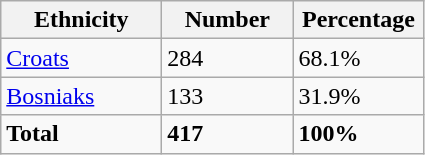<table class="wikitable">
<tr>
<th width="100px">Ethnicity</th>
<th width="80px">Number</th>
<th width="80px">Percentage</th>
</tr>
<tr>
<td><a href='#'>Croats</a></td>
<td>284</td>
<td>68.1%</td>
</tr>
<tr>
<td><a href='#'>Bosniaks</a></td>
<td>133</td>
<td>31.9%</td>
</tr>
<tr>
<td><strong>Total</strong></td>
<td><strong>417</strong></td>
<td><strong>100%</strong></td>
</tr>
</table>
